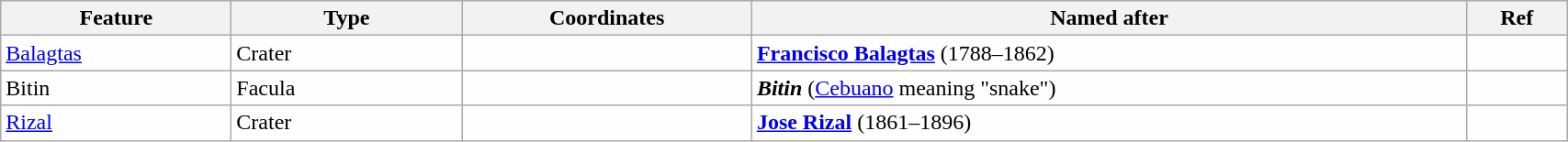<table class="wikitable" style="min-width: 90%;">
<tr>
<th style="width:10em">Feature</th>
<th style="width:10em">Type</th>
<th>Coordinates</th>
<th>Named after</th>
<th>Ref</th>
</tr>
<tr id=001 bgcolor=#fefefe>
<td><a href='#'>Balagtas</a></td>
<td>Crater</td>
<td></td>
<td><strong><a href='#'>Francisco Balagtas</a></strong> (1788–1862)</td>
<td></td>
</tr>
<tr id=002 bgcolor=#fefefe>
<td>Bitin</td>
<td>Facula</td>
<td></td>
<td><strong><em>Bitin</em></strong> (<a href='#'>Cebuano</a> meaning "snake")</td>
<td></td>
</tr>
<tr id=003 bgcolor=#fefefe>
<td><a href='#'>Rizal</a></td>
<td>Crater</td>
<td></td>
<td><strong><a href='#'>Jose Rizal</a></strong> (1861–1896)</td>
<td></td>
</tr>
</table>
